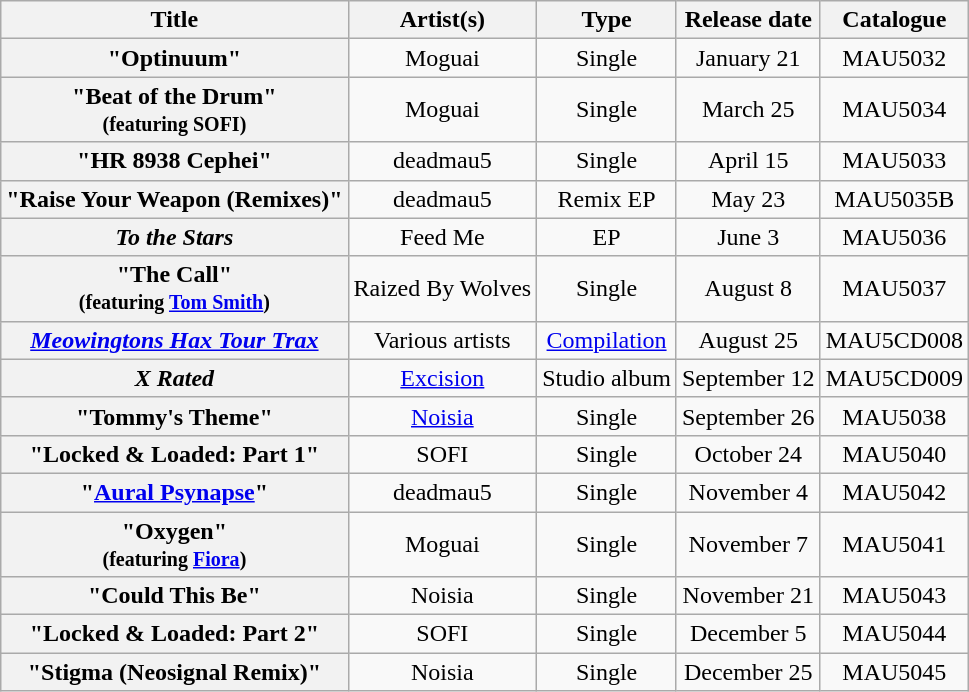<table class="wikitable sortable plainrowheaders" style=text-align:center;">
<tr>
<th>Title</th>
<th>Artist(s)</th>
<th>Type</th>
<th>Release date</th>
<th>Catalogue</th>
</tr>
<tr>
<th scope="row">"Optinuum"</th>
<td>Moguai</td>
<td>Single</td>
<td>January 21</td>
<td>MAU5032</td>
</tr>
<tr>
<th scope="row">"Beat of the Drum"<br><small>(featuring SOFI)</small></th>
<td>Moguai</td>
<td>Single</td>
<td>March 25</td>
<td>MAU5034</td>
</tr>
<tr>
<th scope="row">"HR 8938 Cephei"</th>
<td>deadmau5</td>
<td>Single</td>
<td>April 15</td>
<td>MAU5033</td>
</tr>
<tr>
<th scope="row">"Raise Your Weapon (Remixes)"</th>
<td>deadmau5</td>
<td>Remix EP</td>
<td>May 23</td>
<td>MAU5035B</td>
</tr>
<tr>
<th scope="row"><em>To the Stars</em></th>
<td>Feed Me</td>
<td>EP</td>
<td>June 3</td>
<td>MAU5036</td>
</tr>
<tr>
<th scope="row">"The Call"<br><small>(featuring <a href='#'>Tom Smith</a>)</small></th>
<td>Raized By Wolves</td>
<td>Single</td>
<td>August 8</td>
<td>MAU5037</td>
</tr>
<tr>
<th scope="row"><em><a href='#'>Meowingtons Hax Tour Trax</a></em></th>
<td>Various artists</td>
<td><a href='#'>Compilation</a></td>
<td>August 25</td>
<td>MAU5CD008</td>
</tr>
<tr>
<th scope="row"><em>X Rated</em></th>
<td><a href='#'>Excision</a></td>
<td>Studio album</td>
<td>September 12</td>
<td>MAU5CD009</td>
</tr>
<tr>
<th scope="row">"Tommy's Theme"</th>
<td><a href='#'>Noisia</a></td>
<td>Single</td>
<td>September 26</td>
<td>MAU5038</td>
</tr>
<tr>
<th scope="row">"Locked & Loaded: Part 1"</th>
<td>SOFI</td>
<td>Single</td>
<td>October 24</td>
<td>MAU5040</td>
</tr>
<tr>
<th scope="row">"<a href='#'>Aural Psynapse</a>"</th>
<td>deadmau5</td>
<td>Single</td>
<td>November 4</td>
<td>MAU5042</td>
</tr>
<tr>
<th scope="row">"Oxygen"<br><small>(featuring <a href='#'>Fiora</a>)</small></th>
<td>Moguai</td>
<td>Single</td>
<td>November 7</td>
<td>MAU5041</td>
</tr>
<tr>
<th scope="row">"Could This Be"</th>
<td>Noisia</td>
<td>Single</td>
<td>November 21</td>
<td>MAU5043</td>
</tr>
<tr>
<th scope="row">"Locked & Loaded: Part 2"</th>
<td>SOFI</td>
<td>Single</td>
<td>December 5</td>
<td>MAU5044</td>
</tr>
<tr>
<th scope="row">"Stigma (Neosignal Remix)"</th>
<td>Noisia</td>
<td>Single</td>
<td>December 25</td>
<td>MAU5045</td>
</tr>
</table>
